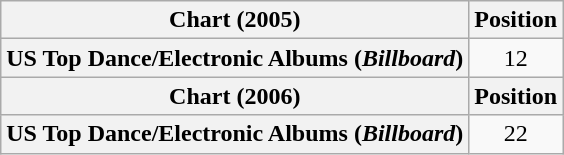<table class="wikitable plainrowheaders" style="text-align:center">
<tr>
<th scope="col">Chart (2005)</th>
<th scope="col">Position</th>
</tr>
<tr>
<th scope="row">US Top Dance/Electronic Albums (<em>Billboard</em>)</th>
<td>12</td>
</tr>
<tr>
<th scope="col">Chart (2006)</th>
<th scope="col">Position</th>
</tr>
<tr>
<th scope="row">US Top Dance/Electronic Albums (<em>Billboard</em>)</th>
<td>22</td>
</tr>
</table>
